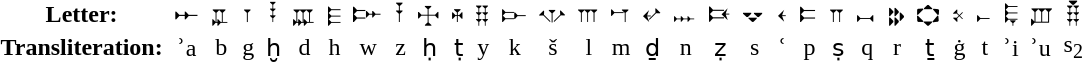<table style="text-align:center;border-spacing: 0.4em 0em;">
<tr>
<td><strong>Letter:</strong></td>
<td>𐎀</td>
<td>𐎁</td>
<td>𐎂</td>
<td>𐎃</td>
<td>𐎄</td>
<td>𐎅</td>
<td>𐎆</td>
<td>𐎇</td>
<td>𐎈</td>
<td>𐎉</td>
<td>𐎊</td>
<td>𐎋</td>
<td>𐎌</td>
<td>𐎍</td>
<td>𐎎</td>
<td>𐎏</td>
<td>𐎐</td>
<td>𐎑</td>
<td>𐎒</td>
<td>𐎓</td>
<td>𐎔</td>
<td>𐎕</td>
<td>𐎖</td>
<td>𐎗</td>
<td>𐎘</td>
<td>𐎙</td>
<td>𐎚</td>
<td>𐎛</td>
<td>𐎜</td>
<td>𐎝</td>
</tr>
<tr>
<td><strong>Transliteration:</strong></td>
<td>ʾa</td>
<td>b</td>
<td>g</td>
<td>ḫ</td>
<td>d</td>
<td>h</td>
<td>w</td>
<td>z</td>
<td>ḥ</td>
<td>ṭ</td>
<td>y</td>
<td>k</td>
<td>š</td>
<td>l</td>
<td>m</td>
<td>ḏ</td>
<td>n</td>
<td>ẓ</td>
<td>s</td>
<td>ʿ</td>
<td>p</td>
<td>ṣ</td>
<td>q</td>
<td>r</td>
<td>ṯ</td>
<td>ġ</td>
<td>t</td>
<td>ʾi</td>
<td>ʾu</td>
<td>s<sub>2</sub></td>
</tr>
</table>
